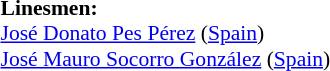<table style="width:100%; font-size:90%;">
<tr>
<td><br><strong>Linesmen:</strong>
<br><a href='#'>José Donato Pes Pérez</a> (<a href='#'>Spain</a>)
<br><a href='#'>José Mauro Socorro González</a> (<a href='#'>Spain</a>)</td>
</tr>
</table>
